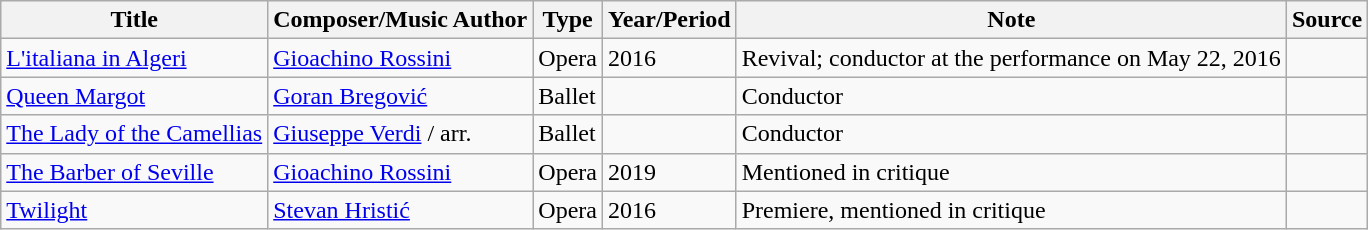<table class="wikitable">
<tr>
<th>Title</th>
<th>Composer/Music Author</th>
<th>Type</th>
<th>Year/Period</th>
<th>Note</th>
<th>Source</th>
</tr>
<tr>
<td><a href='#'>L'italiana in Algeri</a></td>
<td><a href='#'>Gioachino Rossini</a></td>
<td>Opera</td>
<td>2016</td>
<td>Revival; conductor at the performance on May 22, 2016</td>
<td></td>
</tr>
<tr>
<td><a href='#'>Queen Margot</a></td>
<td><a href='#'>Goran Bregović</a></td>
<td>Ballet</td>
<td></td>
<td>Conductor</td>
<td></td>
</tr>
<tr>
<td><a href='#'>The Lady of the Camellias</a></td>
<td><a href='#'>Giuseppe Verdi</a> / arr.</td>
<td>Ballet</td>
<td></td>
<td>Conductor</td>
<td></td>
</tr>
<tr>
<td><a href='#'>The Barber of Seville</a></td>
<td><a href='#'>Gioachino Rossini</a></td>
<td>Opera</td>
<td>2019</td>
<td>Mentioned in critique</td>
<td></td>
</tr>
<tr>
<td><a href='#'>Twilight</a></td>
<td><a href='#'>Stevan Hristić</a></td>
<td>Opera</td>
<td>2016</td>
<td>Premiere, mentioned in critique</td>
<td></td>
</tr>
</table>
